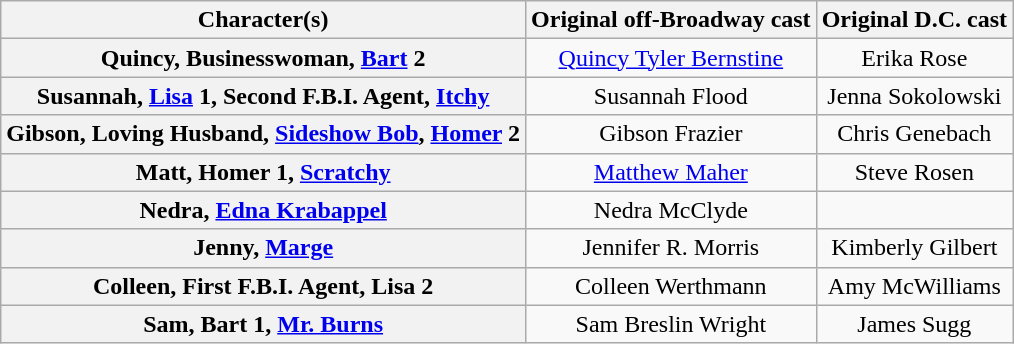<table class="wikitable">
<tr>
<th scope="col">Character(s)</th>
<th scope="col" class="unsortable">Original off-Broadway cast</th>
<th scope="col" class="unsortable">Original D.C. cast</th>
</tr>
<tr>
<th scope="row">Quincy, Businesswoman, <a href='#'>Bart</a> 2</th>
<td align="center" colspan="1"><a href='#'>Quincy Tyler Bernstine</a></td>
<td align="center" colspan="1">Erika Rose</td>
</tr>
<tr>
<th scope="row">Susannah, <a href='#'>Lisa</a> 1, Second F.B.I. Agent, <a href='#'>Itchy</a></th>
<td align="center" colspan="1">Susannah Flood</td>
<td align="center" colspan="1">Jenna Sokolowski</td>
</tr>
<tr>
<th scope="row">Gibson, Loving Husband, <a href='#'>Sideshow Bob</a>, <a href='#'>Homer</a> 2</th>
<td align="center" colspan="1">Gibson Frazier</td>
<td align="center" colspan="1">Chris Genebach</td>
</tr>
<tr>
<th scope="row">Matt, Homer 1, <a href='#'>Scratchy</a></th>
<td align="center" colspan="1"><a href='#'>Matthew Maher</a></td>
<td align="center" colspan="1">Steve Rosen</td>
</tr>
<tr>
<th scope="row">Nedra, <a href='#'>Edna Krabappel</a></th>
<td align="center" colspan="1">Nedra McClyde</td>
<td align="center" colspan="1"></td>
</tr>
<tr>
<th scope="row">Jenny, <a href='#'>Marge</a></th>
<td align="center" colspan="1">Jennifer R. Morris</td>
<td align="center" colspan="1">Kimberly Gilbert</td>
</tr>
<tr>
<th scope="row">Colleen, First F.B.I. Agent, Lisa 2</th>
<td align="center" colspan="1">Colleen Werthmann</td>
<td align="center" colspan="1">Amy McWilliams</td>
</tr>
<tr>
<th scope="row">Sam, Bart 1, <a href='#'>Mr. Burns</a></th>
<td align="center" colspan="1">Sam Breslin Wright</td>
<td align="center" colspan="1">James Sugg</td>
</tr>
</table>
